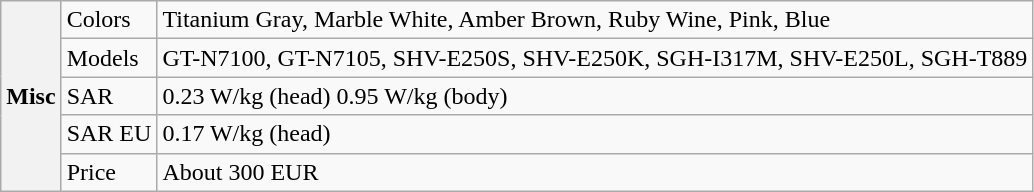<table class="wikitable">
<tr>
<th rowspan="6">Misc</th>
<td>Colors</td>
<td>Titanium Gray, Marble White, Amber Brown, Ruby Wine, Pink, Blue</td>
</tr>
<tr>
<td>Models</td>
<td>GT-N7100, GT-N7105, SHV-E250S, SHV-E250K, SGH-I317M, SHV-E250L, SGH-T889</td>
</tr>
<tr>
<td>SAR</td>
<td>0.23 W/kg (head)   0.95 W/kg (body)</td>
</tr>
<tr>
<td>SAR EU</td>
<td>0.17 W/kg (head)</td>
</tr>
<tr>
<td>Price</td>
<td>About 300 EUR</td>
</tr>
</table>
